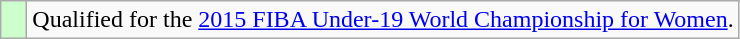<table class="wikitable">
<tr>
<td width=10px bgcolor="#ccffcc"></td>
<td>Qualified for the <a href='#'>2015 FIBA Under-19 World Championship for Women</a>.</td>
</tr>
</table>
